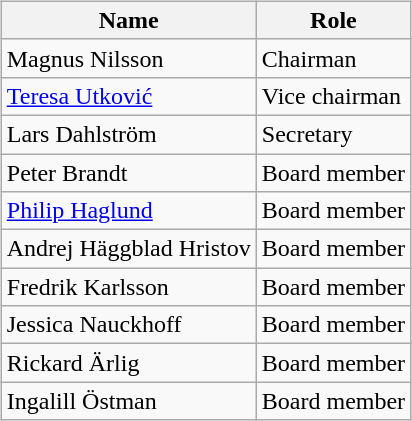<table>
<tr>
<td valign="top"><br><table class="wikitable">
<tr>
<th>Name</th>
<th>Role</th>
</tr>
<tr>
<td> Magnus Nilsson</td>
<td>Chairman</td>
</tr>
<tr>
<td> <a href='#'>Teresa Utković</a></td>
<td>Vice chairman</td>
</tr>
<tr>
<td> Lars Dahlström</td>
<td>Secretary</td>
</tr>
<tr>
<td> Peter Brandt</td>
<td>Board member</td>
</tr>
<tr>
<td> <a href='#'>Philip Haglund</a></td>
<td>Board member</td>
</tr>
<tr>
<td> Andrej Häggblad Hristov</td>
<td>Board member</td>
</tr>
<tr>
<td> Fredrik Karlsson</td>
<td>Board member</td>
</tr>
<tr>
<td> Jessica Nauckhoff</td>
<td>Board member</td>
</tr>
<tr>
<td> Rickard Ärlig</td>
<td>Board member</td>
</tr>
<tr>
<td> Ingalill Östman</td>
<td>Board member</td>
</tr>
</table>
</td>
</tr>
</table>
